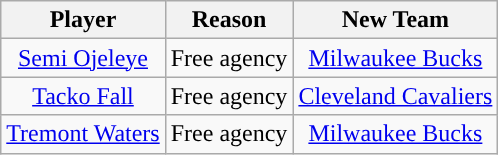<table class="wikitable sortable sortable" style="text-align: center">
<tr>
<th>Player</th>
<th>Reason</th>
<th>New Team</th>
</tr>
<tr>
<td><a href='#'>Semi Ojeleye</a></td>
<td>Free agency</td>
<td><a href='#'>Milwaukee Bucks</a></td>
</tr>
<tr>
<td><a href='#'>Tacko Fall</a></td>
<td>Free agency</td>
<td><a href='#'>Cleveland Cavaliers</a></td>
</tr>
<tr>
<td><a href='#'>Tremont Waters</a></td>
<td>Free agency</td>
<td><a href='#'>Milwaukee Bucks</a></td>
</tr>
</table>
